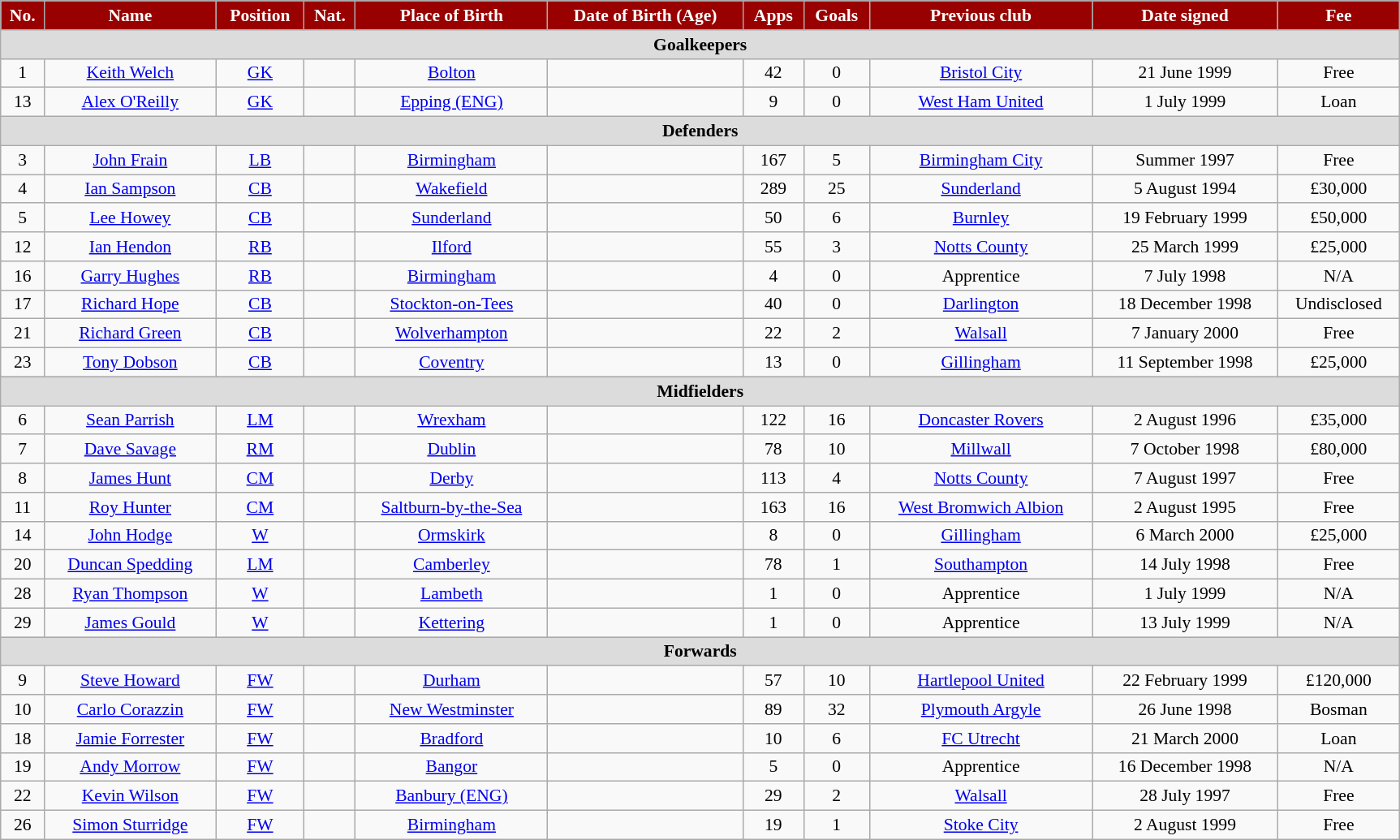<table class="wikitable" style="text-align:center; font-size:90%; width:91%;">
<tr>
<th style="background:#900; color:#FFF; text-align:center;">No.</th>
<th style="background:#900; color:#FFF; text-align:center;">Name</th>
<th style="background:#900; color:#FFF; text-align:center;">Position</th>
<th style="background:#900; color:#FFF; text-align:center;">Nat.</th>
<th style="background:#900; color:#FFF; text-align:center;">Place of Birth</th>
<th style="background:#900; color:#FFF; text-align:center;">Date of Birth (Age)</th>
<th style="background:#900; color:#FFF; text-align:center;">Apps</th>
<th style="background:#900; color:#FFF; text-align:center;">Goals</th>
<th style="background:#900; color:#FFF; text-align:center;">Previous club</th>
<th style="background:#900; color:#FFF; text-align:center;">Date signed</th>
<th style="background:#900; color:#FFF; text-align:center;">Fee</th>
</tr>
<tr>
<th colspan="12" style="background:#dcdcdc; text-align:center;">Goalkeepers</th>
</tr>
<tr>
<td>1</td>
<td><a href='#'>Keith Welch</a></td>
<td><a href='#'>GK</a></td>
<td></td>
<td><a href='#'>Bolton</a></td>
<td></td>
<td>42</td>
<td>0</td>
<td><a href='#'>Bristol City</a></td>
<td>21 June 1999</td>
<td>Free</td>
</tr>
<tr>
<td>13</td>
<td><a href='#'>Alex O'Reilly</a></td>
<td><a href='#'>GK</a></td>
<td></td>
<td><a href='#'>Epping (ENG)</a></td>
<td></td>
<td>9</td>
<td>0</td>
<td><a href='#'>West Ham United</a></td>
<td>1 July 1999</td>
<td>Loan</td>
</tr>
<tr>
<th colspan="12" style="background:#dcdcdc; text-align:center;">Defenders</th>
</tr>
<tr>
<td>3</td>
<td><a href='#'>John Frain</a></td>
<td><a href='#'>LB</a></td>
<td></td>
<td><a href='#'>Birmingham</a></td>
<td></td>
<td>167</td>
<td>5</td>
<td><a href='#'>Birmingham City</a></td>
<td>Summer 1997</td>
<td>Free</td>
</tr>
<tr>
<td>4</td>
<td><a href='#'>Ian Sampson</a></td>
<td><a href='#'>CB</a></td>
<td></td>
<td><a href='#'>Wakefield</a></td>
<td></td>
<td>289</td>
<td>25</td>
<td><a href='#'>Sunderland</a></td>
<td>5 August 1994</td>
<td>£30,000</td>
</tr>
<tr>
<td>5</td>
<td><a href='#'>Lee Howey</a></td>
<td><a href='#'>CB</a></td>
<td></td>
<td><a href='#'>Sunderland</a></td>
<td></td>
<td>50</td>
<td>6</td>
<td><a href='#'>Burnley</a></td>
<td>19 February 1999</td>
<td>£50,000</td>
</tr>
<tr>
<td>12</td>
<td><a href='#'>Ian Hendon</a></td>
<td><a href='#'>RB</a></td>
<td></td>
<td><a href='#'>Ilford</a></td>
<td></td>
<td>55</td>
<td>3</td>
<td><a href='#'>Notts County</a></td>
<td>25 March 1999</td>
<td>£25,000</td>
</tr>
<tr>
<td>16</td>
<td><a href='#'>Garry Hughes</a></td>
<td><a href='#'>RB</a></td>
<td></td>
<td><a href='#'>Birmingham</a></td>
<td></td>
<td>4</td>
<td>0</td>
<td>Apprentice</td>
<td>7 July 1998</td>
<td>N/A</td>
</tr>
<tr>
<td>17</td>
<td><a href='#'>Richard Hope</a></td>
<td><a href='#'>CB</a></td>
<td></td>
<td><a href='#'>Stockton-on-Tees</a></td>
<td></td>
<td>40</td>
<td>0</td>
<td><a href='#'>Darlington</a></td>
<td>18 December 1998</td>
<td>Undisclosed</td>
</tr>
<tr>
<td>21</td>
<td><a href='#'>Richard Green</a></td>
<td><a href='#'>CB</a></td>
<td></td>
<td><a href='#'>Wolverhampton</a></td>
<td></td>
<td>22</td>
<td>2</td>
<td><a href='#'>Walsall</a></td>
<td>7 January 2000</td>
<td>Free</td>
</tr>
<tr>
<td>23</td>
<td><a href='#'>Tony Dobson</a></td>
<td><a href='#'>CB</a></td>
<td></td>
<td><a href='#'>Coventry</a></td>
<td></td>
<td>13</td>
<td>0</td>
<td><a href='#'>Gillingham</a></td>
<td>11 September 1998</td>
<td>£25,000</td>
</tr>
<tr>
<th colspan="12" style="background:#dcdcdc; text-align:center;">Midfielders</th>
</tr>
<tr>
<td>6</td>
<td><a href='#'>Sean Parrish</a></td>
<td><a href='#'>LM</a></td>
<td></td>
<td><a href='#'>Wrexham</a></td>
<td></td>
<td>122</td>
<td>16</td>
<td><a href='#'>Doncaster Rovers</a></td>
<td>2 August 1996</td>
<td>£35,000</td>
</tr>
<tr>
<td>7</td>
<td><a href='#'>Dave Savage</a></td>
<td><a href='#'>RM</a></td>
<td></td>
<td><a href='#'>Dublin</a></td>
<td></td>
<td>78</td>
<td>10</td>
<td><a href='#'>Millwall</a></td>
<td>7 October 1998</td>
<td>£80,000</td>
</tr>
<tr>
<td>8</td>
<td><a href='#'>James Hunt</a></td>
<td><a href='#'>CM</a></td>
<td></td>
<td><a href='#'>Derby</a></td>
<td></td>
<td>113</td>
<td>4</td>
<td><a href='#'>Notts County</a></td>
<td>7 August 1997</td>
<td>Free</td>
</tr>
<tr>
<td>11</td>
<td><a href='#'>Roy Hunter</a></td>
<td><a href='#'>CM</a></td>
<td></td>
<td><a href='#'>Saltburn-by-the-Sea</a></td>
<td></td>
<td>163</td>
<td>16</td>
<td><a href='#'>West Bromwich Albion</a></td>
<td>2 August 1995</td>
<td>Free</td>
</tr>
<tr>
<td>14</td>
<td><a href='#'>John Hodge</a></td>
<td><a href='#'>W</a></td>
<td></td>
<td><a href='#'>Ormskirk</a></td>
<td></td>
<td>8</td>
<td>0</td>
<td><a href='#'>Gillingham</a></td>
<td>6 March 2000</td>
<td>£25,000</td>
</tr>
<tr>
<td>20</td>
<td><a href='#'>Duncan Spedding</a></td>
<td><a href='#'>LM</a></td>
<td></td>
<td><a href='#'>Camberley</a></td>
<td></td>
<td>78</td>
<td>1</td>
<td><a href='#'>Southampton</a></td>
<td>14 July 1998</td>
<td>Free</td>
</tr>
<tr>
<td>28</td>
<td><a href='#'>Ryan Thompson</a></td>
<td><a href='#'>W</a></td>
<td></td>
<td><a href='#'>Lambeth</a></td>
<td></td>
<td>1</td>
<td>0</td>
<td>Apprentice</td>
<td>1 July 1999</td>
<td>N/A</td>
</tr>
<tr>
<td>29</td>
<td><a href='#'>James Gould</a></td>
<td><a href='#'>W</a></td>
<td></td>
<td><a href='#'>Kettering</a></td>
<td></td>
<td>1</td>
<td>0</td>
<td>Apprentice</td>
<td>13 July 1999</td>
<td>N/A</td>
</tr>
<tr>
<th colspan="12" style="background:#dcdcdc; text-align:center;">Forwards</th>
</tr>
<tr>
<td>9</td>
<td><a href='#'>Steve Howard</a></td>
<td><a href='#'>FW</a></td>
<td></td>
<td><a href='#'>Durham</a></td>
<td></td>
<td>57</td>
<td>10</td>
<td><a href='#'>Hartlepool United</a></td>
<td>22 February 1999</td>
<td>£120,000</td>
</tr>
<tr>
<td>10</td>
<td><a href='#'>Carlo Corazzin</a></td>
<td><a href='#'>FW</a></td>
<td></td>
<td><a href='#'>New Westminster</a></td>
<td></td>
<td>89</td>
<td>32</td>
<td><a href='#'>Plymouth Argyle</a></td>
<td>26 June 1998</td>
<td>Bosman</td>
</tr>
<tr>
<td>18</td>
<td><a href='#'>Jamie Forrester</a></td>
<td><a href='#'>FW</a></td>
<td></td>
<td><a href='#'>Bradford</a></td>
<td></td>
<td>10</td>
<td>6</td>
<td><a href='#'>FC Utrecht</a></td>
<td>21 March 2000</td>
<td>Loan</td>
</tr>
<tr>
<td>19</td>
<td><a href='#'>Andy Morrow</a></td>
<td><a href='#'>FW</a></td>
<td></td>
<td><a href='#'>Bangor</a></td>
<td></td>
<td>5</td>
<td>0</td>
<td>Apprentice</td>
<td>16 December 1998</td>
<td>N/A</td>
</tr>
<tr>
<td>22</td>
<td><a href='#'>Kevin Wilson</a></td>
<td><a href='#'>FW</a></td>
<td></td>
<td><a href='#'>Banbury (ENG)</a></td>
<td></td>
<td>29</td>
<td>2</td>
<td><a href='#'>Walsall</a></td>
<td>28 July 1997</td>
<td>Free</td>
</tr>
<tr>
<td>26</td>
<td><a href='#'>Simon Sturridge</a></td>
<td><a href='#'>FW</a></td>
<td></td>
<td><a href='#'>Birmingham</a></td>
<td></td>
<td>19</td>
<td>1</td>
<td><a href='#'>Stoke City</a></td>
<td>2 August 1999</td>
<td>Free</td>
</tr>
</table>
